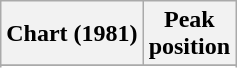<table class="wikitable sortable plainrowheaders">
<tr>
<th>Chart (1981)</th>
<th>Peak<br>position</th>
</tr>
<tr>
</tr>
<tr>
</tr>
</table>
